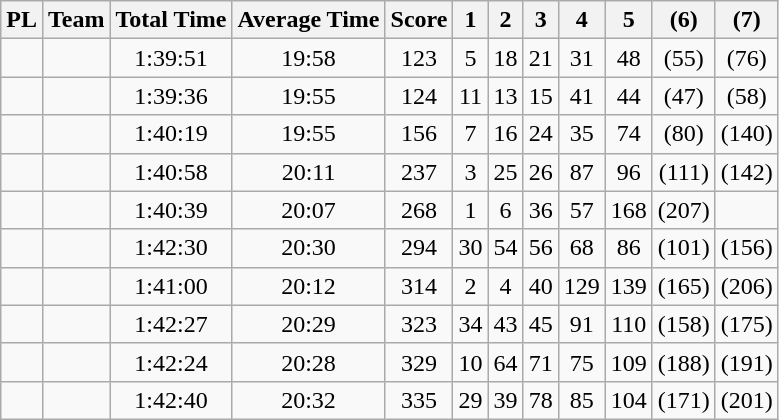<table class="wikitable sortable" style="text-align:center">
<tr>
<th>PL</th>
<th>Team</th>
<th>Total Time</th>
<th>Average Time</th>
<th>Score</th>
<th>1</th>
<th>2</th>
<th>3</th>
<th>4</th>
<th>5</th>
<th>(6)</th>
<th>(7)</th>
</tr>
<tr>
<td></td>
<td></td>
<td>1:39:51</td>
<td>19:58</td>
<td>123</td>
<td>5</td>
<td>18</td>
<td>21</td>
<td>31</td>
<td>48</td>
<td>(55)</td>
<td>(76)</td>
</tr>
<tr>
<td></td>
<td></td>
<td>1:39:36</td>
<td>19:55</td>
<td>124</td>
<td>11</td>
<td>13</td>
<td>15</td>
<td>41</td>
<td>44</td>
<td>(47)</td>
<td>(58)</td>
</tr>
<tr>
<td></td>
<td></td>
<td>1:40:19</td>
<td>19:55</td>
<td>156</td>
<td>7</td>
<td>16</td>
<td>24</td>
<td>35</td>
<td>74</td>
<td>(80)</td>
<td>(140)</td>
</tr>
<tr>
<td></td>
<td></td>
<td>1:40:58</td>
<td>20:11</td>
<td>237</td>
<td>3</td>
<td>25</td>
<td>26</td>
<td>87</td>
<td>96</td>
<td>(111)</td>
<td>(142)</td>
</tr>
<tr>
<td></td>
<td></td>
<td>1:40:39</td>
<td>20:07</td>
<td>268</td>
<td>1</td>
<td>6</td>
<td>36</td>
<td>57</td>
<td>168</td>
<td>(207)</td>
<td></td>
</tr>
<tr>
<td></td>
<td></td>
<td>1:42:30</td>
<td>20:30</td>
<td>294</td>
<td>30</td>
<td>54</td>
<td>56</td>
<td>68</td>
<td>86</td>
<td>(101)</td>
<td>(156)</td>
</tr>
<tr>
<td></td>
<td></td>
<td>1:41:00</td>
<td>20:12</td>
<td>314</td>
<td>2</td>
<td>4</td>
<td>40</td>
<td>129</td>
<td>139</td>
<td>(165)</td>
<td>(206)</td>
</tr>
<tr>
<td></td>
<td></td>
<td>1:42:27</td>
<td>20:29</td>
<td>323</td>
<td>34</td>
<td>43</td>
<td>45</td>
<td>91</td>
<td>110</td>
<td>(158)</td>
<td>(175)</td>
</tr>
<tr>
<td></td>
<td></td>
<td>1:42:24</td>
<td>20:28</td>
<td>329</td>
<td>10</td>
<td>64</td>
<td>71</td>
<td>75</td>
<td>109</td>
<td>(188)</td>
<td>(191)</td>
</tr>
<tr>
<td></td>
<td></td>
<td>1:42:40</td>
<td>20:32</td>
<td>335</td>
<td>29</td>
<td>39</td>
<td>78</td>
<td>85</td>
<td>104</td>
<td>(171)</td>
<td>(201)</td>
</tr>
</table>
